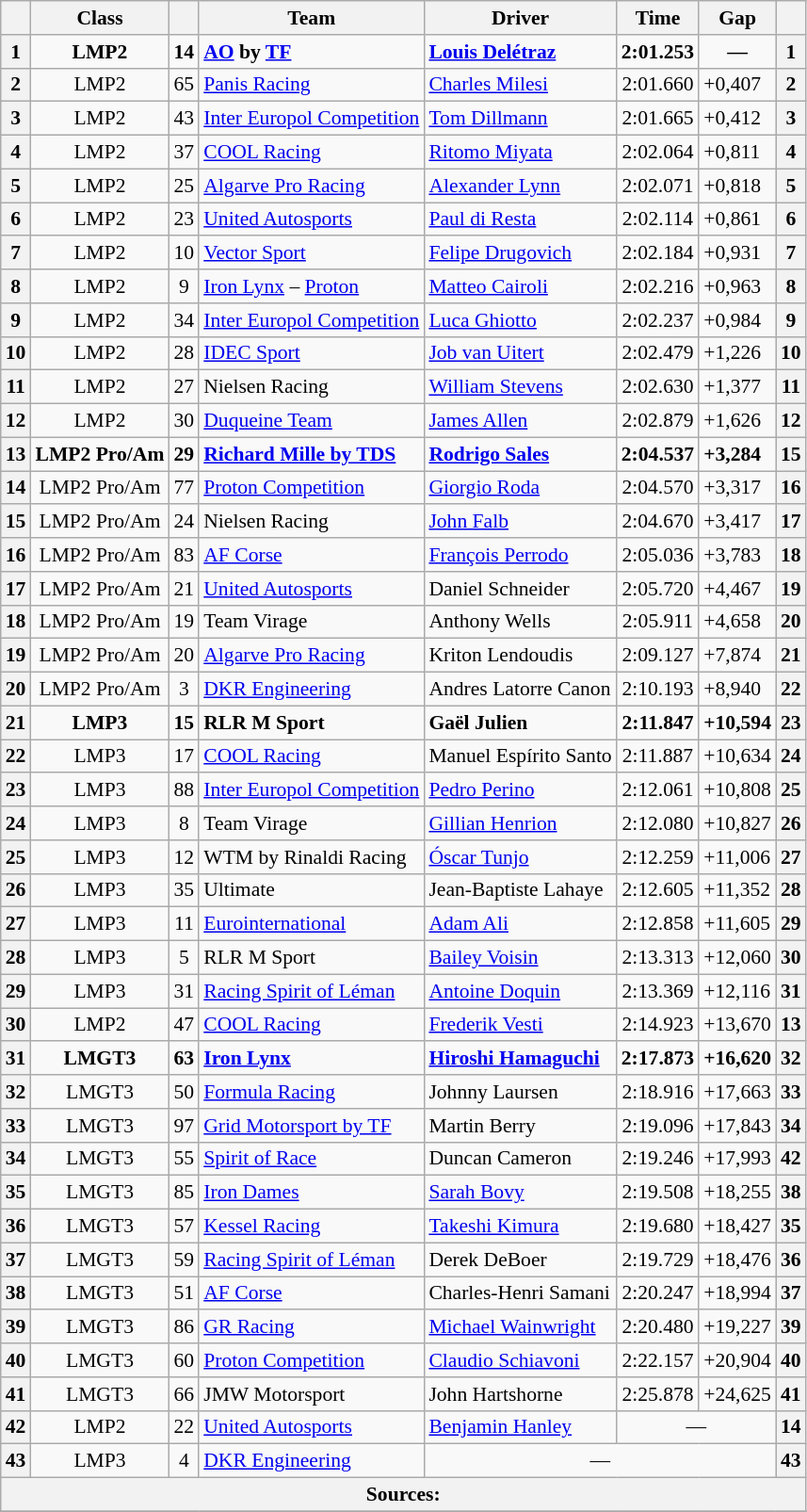<table class="wikitable sortable" style="font-size: 90%;">
<tr>
<th></th>
<th class="unsortable">Class</th>
<th class="unsortable"></th>
<th class="unsortable">Team</th>
<th class="unsortable">Driver</th>
<th class="unsortable">Time</th>
<th class="unsortable">Gap</th>
<th></th>
</tr>
<tr style="font-weight: bold;">
<th>1</th>
<td align="center">LMP2</td>
<td align="center">14</td>
<td> <a href='#'>AO</a> by <a href='#'>TF</a></td>
<td> <a href='#'>Louis Delétraz</a></td>
<td align="center">2:01.253</td>
<td align="center">—</td>
<th>1</th>
</tr>
<tr>
<th>2</th>
<td align="center">LMP2</td>
<td align="center">65</td>
<td> <a href='#'>Panis Racing</a></td>
<td> <a href='#'>Charles Milesi</a></td>
<td align="center">2:01.660</td>
<td>+0,407</td>
<th>2</th>
</tr>
<tr>
<th>3</th>
<td align="center">LMP2</td>
<td align="center">43</td>
<td> <a href='#'>Inter Europol Competition</a></td>
<td> <a href='#'>Tom Dillmann</a></td>
<td align="center">2:01.665</td>
<td>+0,412</td>
<th>3</th>
</tr>
<tr>
<th>4</th>
<td align="center">LMP2</td>
<td align="center">37</td>
<td> <a href='#'>COOL Racing</a></td>
<td> <a href='#'>Ritomo Miyata</a></td>
<td align="center">2:02.064</td>
<td>+0,811</td>
<th>4</th>
</tr>
<tr>
<th>5</th>
<td align="center">LMP2</td>
<td align="center">25</td>
<td> <a href='#'>Algarve Pro Racing</a></td>
<td> <a href='#'>Alexander Lynn</a></td>
<td align="center">2:02.071</td>
<td>+0,818</td>
<th>5</th>
</tr>
<tr>
<th>6</th>
<td align="center">LMP2</td>
<td align="center">23</td>
<td> <a href='#'>United Autosports</a></td>
<td> <a href='#'>Paul di Resta</a></td>
<td align="center">2:02.114</td>
<td>+0,861</td>
<th>6</th>
</tr>
<tr>
<th>7</th>
<td align="center">LMP2</td>
<td align="center">10</td>
<td> <a href='#'>Vector Sport</a></td>
<td> <a href='#'>Felipe Drugovich</a></td>
<td align="center">2:02.184</td>
<td>+0,931</td>
<th>7</th>
</tr>
<tr>
<th>8</th>
<td align="center">LMP2</td>
<td align="center">9</td>
<td> <a href='#'>Iron Lynx</a> – <a href='#'>Proton</a></td>
<td> <a href='#'>Matteo Cairoli</a></td>
<td align="center">2:02.216</td>
<td>+0,963</td>
<th>8</th>
</tr>
<tr>
<th>9</th>
<td align="center">LMP2</td>
<td align="center">34</td>
<td> <a href='#'>Inter Europol Competition</a></td>
<td> <a href='#'>Luca Ghiotto</a></td>
<td align="center">2:02.237</td>
<td>+0,984</td>
<th>9</th>
</tr>
<tr>
<th>10</th>
<td align="center">LMP2</td>
<td align="center">28</td>
<td> <a href='#'>IDEC Sport</a></td>
<td> <a href='#'>Job van Uitert</a></td>
<td align="center">2:02.479</td>
<td>+1,226</td>
<th>10</th>
</tr>
<tr>
<th>11</th>
<td align="center">LMP2</td>
<td align="center">27</td>
<td> Nielsen Racing</td>
<td> <a href='#'>William Stevens</a></td>
<td align="center">2:02.630</td>
<td>+1,377</td>
<th>11</th>
</tr>
<tr>
<th>12</th>
<td align="center">LMP2</td>
<td align="center">30</td>
<td> <a href='#'>Duqueine Team</a></td>
<td> <a href='#'>James Allen</a></td>
<td align="center">2:02.879</td>
<td>+1,626</td>
<th>12</th>
</tr>
<tr style="font-weight: bold;">
<th>13</th>
<td align="center">LMP2 Pro/Am</td>
<td align="center">29</td>
<td> <a href='#'>Richard Mille by TDS</a></td>
<td> <a href='#'>Rodrigo Sales</a></td>
<td align="center">2:04.537</td>
<td>+3,284</td>
<th>15</th>
</tr>
<tr>
<th>14</th>
<td align="center">LMP2 Pro/Am</td>
<td align="center">77</td>
<td> <a href='#'>Proton Competition</a></td>
<td> <a href='#'>Giorgio Roda</a></td>
<td align="center">2:04.570</td>
<td>+3,317</td>
<th>16</th>
</tr>
<tr>
<th>15</th>
<td align="center">LMP2 Pro/Am</td>
<td align="center">24</td>
<td> Nielsen Racing</td>
<td> <a href='#'>John Falb</a></td>
<td align="center">2:04.670</td>
<td>+3,417</td>
<th>17</th>
</tr>
<tr>
<th>16</th>
<td align="center">LMP2 Pro/Am</td>
<td align="center">83</td>
<td> <a href='#'>AF Corse</a></td>
<td> <a href='#'>François Perrodo</a></td>
<td align="center">2:05.036</td>
<td>+3,783</td>
<th>18</th>
</tr>
<tr>
<th>17</th>
<td align="center">LMP2 Pro/Am</td>
<td align="center">21</td>
<td> <a href='#'>United Autosports</a></td>
<td> Daniel Schneider</td>
<td align="center">2:05.720</td>
<td>+4,467</td>
<th>19</th>
</tr>
<tr>
<th>18</th>
<td align="center">LMP2 Pro/Am</td>
<td align="center">19</td>
<td> Team Virage</td>
<td> Anthony Wells</td>
<td align="center">2:05.911</td>
<td>+4,658</td>
<th>20</th>
</tr>
<tr>
<th>19</th>
<td align="center">LMP2 Pro/Am</td>
<td align="center">20</td>
<td> <a href='#'>Algarve Pro Racing</a></td>
<td> Kriton Lendoudis</td>
<td align="center">2:09.127</td>
<td>+7,874</td>
<th>21</th>
</tr>
<tr>
<th>20</th>
<td align="center">LMP2 Pro/Am</td>
<td align="center">3</td>
<td> <a href='#'>DKR Engineering</a></td>
<td> Andres Latorre Canon</td>
<td align="center">2:10.193</td>
<td>+8,940</td>
<th>22</th>
</tr>
<tr style="font-weight: bold;">
<th>21</th>
<td align="center">LMP3</td>
<td align="center">15</td>
<td> RLR M Sport</td>
<td> Gaël Julien</td>
<td align="center">2:11.847</td>
<td>+10,594</td>
<th>23</th>
</tr>
<tr>
<th>22</th>
<td align="center">LMP3</td>
<td align="center">17</td>
<td> <a href='#'>COOL Racing</a></td>
<td> Manuel Espírito Santo</td>
<td align="center">2:11.887</td>
<td>+10,634</td>
<th>24</th>
</tr>
<tr>
<th>23</th>
<td align="center">LMP3</td>
<td align="center">88</td>
<td> <a href='#'>Inter Europol Competition</a></td>
<td> <a href='#'>Pedro Perino</a></td>
<td align="center">2:12.061</td>
<td>+10,808</td>
<th>25</th>
</tr>
<tr>
<th>24</th>
<td align="center">LMP3</td>
<td align="center">8</td>
<td> Team Virage</td>
<td> <a href='#'>Gillian Henrion</a></td>
<td align="center">2:12.080</td>
<td>+10,827</td>
<th>26</th>
</tr>
<tr>
<th>25</th>
<td align="center">LMP3</td>
<td align="center">12</td>
<td> WTM by Rinaldi Racing</td>
<td> <a href='#'>Óscar Tunjo</a></td>
<td align="center">2:12.259</td>
<td>+11,006</td>
<th>27</th>
</tr>
<tr>
<th>26</th>
<td align="center">LMP3</td>
<td align="center">35</td>
<td> Ultimate</td>
<td> Jean-Baptiste Lahaye</td>
<td align="center">2:12.605</td>
<td>+11,352</td>
<th>28</th>
</tr>
<tr>
<th>27</th>
<td align="center">LMP3</td>
<td align="center">11</td>
<td> <a href='#'>Eurointernational</a></td>
<td> <a href='#'>Adam Ali</a></td>
<td align="center">2:12.858</td>
<td>+11,605</td>
<th>29</th>
</tr>
<tr>
<th>28</th>
<td align="center">LMP3</td>
<td align="center">5</td>
<td> RLR M Sport</td>
<td> <a href='#'>Bailey Voisin</a></td>
<td align="center">2:13.313</td>
<td>+12,060</td>
<th>30</th>
</tr>
<tr>
<th>29</th>
<td align="center">LMP3</td>
<td align="center">31</td>
<td> <a href='#'>Racing Spirit of Léman</a></td>
<td> <a href='#'>Antoine Doquin</a></td>
<td align="center">2:13.369</td>
<td>+12,116</td>
<th>31</th>
</tr>
<tr>
<th>30</th>
<td align="center">LMP2</td>
<td align="center">47</td>
<td> <a href='#'>COOL Racing</a></td>
<td> <a href='#'>Frederik Vesti</a></td>
<td align="center">2:14.923</td>
<td>+13,670</td>
<th>13</th>
</tr>
<tr style="font-weight: bold;">
<th>31</th>
<td align="center">LMGT3</td>
<td align="center">63</td>
<td> <a href='#'>Iron Lynx</a></td>
<td> <a href='#'>Hiroshi Hamaguchi</a></td>
<td align="center">2:17.873</td>
<td>+16,620</td>
<th>32</th>
</tr>
<tr>
<th>32</th>
<td align="center">LMGT3</td>
<td align="center">50</td>
<td> <a href='#'>Formula Racing</a></td>
<td> Johnny Laursen</td>
<td align="center">2:18.916</td>
<td>+17,663</td>
<th>33</th>
</tr>
<tr>
<th>33</th>
<td align="center">LMGT3</td>
<td align="center">97</td>
<td> <a href='#'>Grid Motorsport by TF</a></td>
<td> Martin Berry</td>
<td align="center">2:19.096</td>
<td>+17,843</td>
<th>34</th>
</tr>
<tr>
<th>34</th>
<td align="center">LMGT3</td>
<td align="center">55</td>
<td> <a href='#'>Spirit of Race</a></td>
<td> Duncan Cameron</td>
<td align="center">2:19.246</td>
<td>+17,993</td>
<th>42</th>
</tr>
<tr>
<th>35</th>
<td align="center">LMGT3</td>
<td align="center">85</td>
<td> <a href='#'>Iron Dames</a></td>
<td> <a href='#'>Sarah Bovy</a></td>
<td align="center">2:19.508</td>
<td>+18,255</td>
<th>38</th>
</tr>
<tr>
<th>36</th>
<td align="center">LMGT3</td>
<td align="center">57</td>
<td> <a href='#'>Kessel Racing</a></td>
<td> <a href='#'>Takeshi Kimura</a></td>
<td align="center">2:19.680</td>
<td>+18,427</td>
<th>35</th>
</tr>
<tr>
<th>37</th>
<td align="center">LMGT3</td>
<td align="center">59</td>
<td> <a href='#'>Racing Spirit of Léman</a></td>
<td> Derek DeBoer</td>
<td align="center">2:19.729</td>
<td>+18,476</td>
<th>36</th>
</tr>
<tr>
<th>38</th>
<td align="center">LMGT3</td>
<td align="center">51</td>
<td> <a href='#'>AF Corse</a></td>
<td> Charles-Henri Samani</td>
<td align="center">2:20.247</td>
<td>+18,994</td>
<th>37</th>
</tr>
<tr>
<th>39</th>
<td align="center">LMGT3</td>
<td align="center">86</td>
<td> <a href='#'>GR Racing</a></td>
<td> <a href='#'>Michael Wainwright</a></td>
<td align="center">2:20.480</td>
<td>+19,227</td>
<th>39</th>
</tr>
<tr>
<th>40</th>
<td align="center">LMGT3</td>
<td align="center">60</td>
<td> <a href='#'>Proton Competition</a></td>
<td> <a href='#'>Claudio Schiavoni</a></td>
<td align="center">2:22.157</td>
<td>+20,904</td>
<th>40</th>
</tr>
<tr>
<th>41</th>
<td align="center">LMGT3</td>
<td align="center">66</td>
<td> JMW Motorsport</td>
<td> John Hartshorne</td>
<td align="center">2:25.878</td>
<td>+24,625</td>
<th>41</th>
</tr>
<tr>
<th>42</th>
<td align="center">LMP2</td>
<td align="center">22</td>
<td> <a href='#'>United Autosports</a></td>
<td> <a href='#'>Benjamin Hanley</a></td>
<td colspan="2" align="center">—</td>
<th>14</th>
</tr>
<tr>
<th>43</th>
<td align="center">LMP3</td>
<td align="center">4</td>
<td> <a href='#'>DKR Engineering</a></td>
<td colspan="3" align="center">—</td>
<th>43</th>
</tr>
<tr>
<th colspan="8">Sources:</th>
</tr>
<tr>
</tr>
</table>
